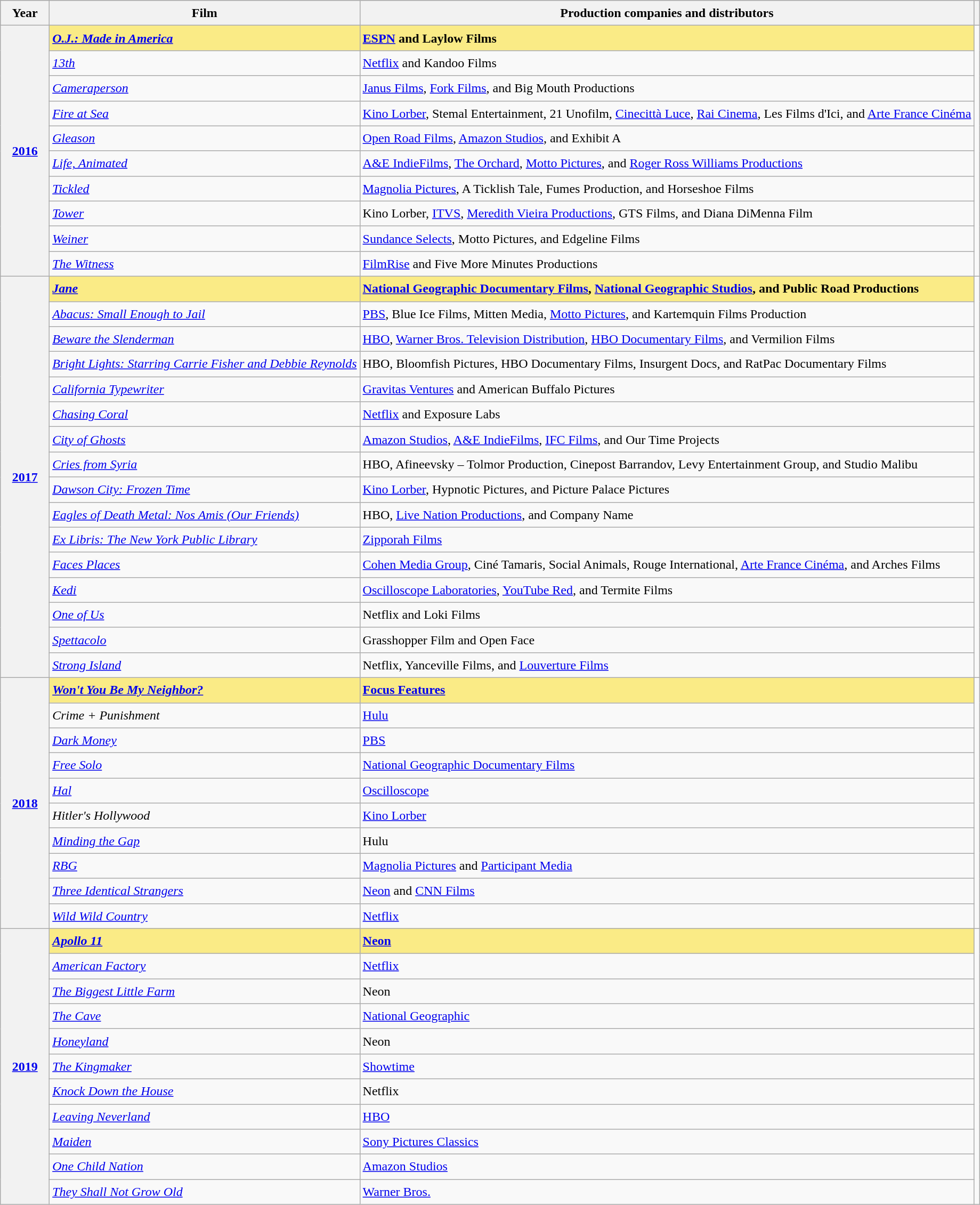<table class="wikitable" style="font-size:1.00em; line-height:1.5em;">
<tr bgcolor="#bebebe">
<th width="5%">Year</th>
<th>Film</th>
<th>Production companies and distributors</th>
<th></th>
</tr>
<tr>
<th rowspan="10" style="text-align:center"><a href='#'>2016</a><br></th>
<td bgcolor="#FAEB86"><strong><em><a href='#'>O.J.: Made in America</a></em></strong></td>
<td bgcolor="#FAEB86"><strong><a href='#'>ESPN</a> and Laylow Films</strong></td>
<td rowspan="10" style="text-align:center"></td>
</tr>
<tr>
<td><em><a href='#'>13th</a></em></td>
<td><a href='#'>Netflix</a> and Kandoo Films</td>
</tr>
<tr>
<td><em><a href='#'>Cameraperson</a></em></td>
<td><a href='#'>Janus Films</a>, <a href='#'>Fork Films</a>, and Big Mouth Productions</td>
</tr>
<tr>
<td><em><a href='#'>Fire at Sea</a></em></td>
<td><a href='#'>Kino Lorber</a>, Stemal Entertainment, 21 Unofilm, <a href='#'>Cinecittà Luce</a>, <a href='#'>Rai Cinema</a>, Les Films d'Ici, and <a href='#'>Arte France Cinéma</a></td>
</tr>
<tr>
<td><em><a href='#'>Gleason</a></em></td>
<td><a href='#'>Open Road Films</a>, <a href='#'>Amazon Studios</a>, and Exhibit A</td>
</tr>
<tr>
<td><em><a href='#'>Life, Animated</a></em></td>
<td><a href='#'>A&E IndieFilms</a>, <a href='#'>The Orchard</a>, <a href='#'>Motto Pictures</a>, and <a href='#'>Roger Ross Williams Productions</a></td>
</tr>
<tr>
<td><em><a href='#'>Tickled</a></em></td>
<td><a href='#'>Magnolia Pictures</a>, A Ticklish Tale, Fumes Production, and Horseshoe Films</td>
</tr>
<tr>
<td><em><a href='#'>Tower</a></em></td>
<td>Kino Lorber, <a href='#'>ITVS</a>, <a href='#'>Meredith Vieira Productions</a>, GTS Films, and Diana DiMenna Film</td>
</tr>
<tr>
<td><em><a href='#'>Weiner</a></em></td>
<td><a href='#'>Sundance Selects</a>, Motto Pictures, and Edgeline Films</td>
</tr>
<tr>
<td><em><a href='#'>The Witness</a></em></td>
<td><a href='#'>FilmRise</a> and Five More Minutes Productions</td>
</tr>
<tr>
<th rowspan="16" style="text-align:center"><a href='#'>2017</a><br></th>
<td bgcolor="#FAEB86"><strong><em><a href='#'>Jane</a></em></strong></td>
<td bgcolor="#FAEB86"><strong><a href='#'>National Geographic Documentary Films</a>, <a href='#'>National Geographic Studios</a>, and Public Road Productions</strong></td>
<td rowspan="16" style="text-align:center"></td>
</tr>
<tr>
<td><em><a href='#'>Abacus: Small Enough to Jail</a></em></td>
<td><a href='#'>PBS</a>, Blue Ice Films, Mitten Media, <a href='#'>Motto Pictures</a>, and Kartemquin Films Production</td>
</tr>
<tr>
<td><em><a href='#'>Beware the Slenderman</a></em></td>
<td><a href='#'>HBO</a>, <a href='#'>Warner Bros. Television Distribution</a>, <a href='#'>HBO Documentary Films</a>, and Vermilion Films</td>
</tr>
<tr>
<td><em><a href='#'>Bright Lights: Starring Carrie Fisher and Debbie Reynolds</a></em></td>
<td>HBO, Bloomfish Pictures, HBO Documentary Films, Insurgent Docs, and RatPac Documentary Films</td>
</tr>
<tr>
<td><em><a href='#'>California Typewriter</a></em></td>
<td><a href='#'>Gravitas Ventures</a> and American Buffalo Pictures</td>
</tr>
<tr>
<td><em><a href='#'>Chasing Coral</a></em></td>
<td><a href='#'>Netflix</a> and Exposure Labs</td>
</tr>
<tr>
<td><em><a href='#'>City of Ghosts</a></em></td>
<td><a href='#'>Amazon Studios</a>, <a href='#'>A&E IndieFilms</a>, <a href='#'>IFC Films</a>, and Our Time Projects</td>
</tr>
<tr>
<td><em><a href='#'>Cries from Syria</a></em></td>
<td>HBO, Afineevsky – Tolmor Production, Cinepost Barrandov, Levy Entertainment Group, and Studio Malibu</td>
</tr>
<tr>
<td><em><a href='#'>Dawson City: Frozen Time</a></em></td>
<td><a href='#'>Kino Lorber</a>, Hypnotic Pictures, and Picture Palace Pictures</td>
</tr>
<tr>
<td><em><a href='#'>Eagles of Death Metal: Nos Amis (Our Friends)</a></em></td>
<td>HBO, <a href='#'>Live Nation Productions</a>, and Company Name</td>
</tr>
<tr>
<td><em><a href='#'>Ex Libris: The New York Public Library</a></em></td>
<td><a href='#'>Zipporah Films</a></td>
</tr>
<tr>
<td><em><a href='#'>Faces Places</a></em></td>
<td><a href='#'>Cohen Media Group</a>, Ciné Tamaris, Social Animals, Rouge International, <a href='#'>Arte France Cinéma</a>, and Arches Films</td>
</tr>
<tr>
<td><em><a href='#'>Kedi</a></em></td>
<td><a href='#'>Oscilloscope Laboratories</a>, <a href='#'>YouTube Red</a>, and Termite Films</td>
</tr>
<tr>
<td><em><a href='#'>One of Us</a></em></td>
<td>Netflix and Loki Films</td>
</tr>
<tr>
<td><em><a href='#'>Spettacolo</a></em></td>
<td>Grasshopper Film and Open Face</td>
</tr>
<tr>
<td><em><a href='#'>Strong Island</a></em></td>
<td>Netflix, Yanceville Films, and <a href='#'>Louverture Films</a></td>
</tr>
<tr>
<th rowspan="10" style="text-align:center"><a href='#'>2018</a><br></th>
<td bgcolor="#FAEB86"><strong><em><a href='#'>Won't You Be My Neighbor?</a></em></strong></td>
<td bgcolor="#FAEB86"><strong><a href='#'>Focus Features</a></strong></td>
<td rowspan="10" style="text-align:center"></td>
</tr>
<tr>
<td><em>Crime + Punishment</em></td>
<td><a href='#'>Hulu</a></td>
</tr>
<tr>
<td><em><a href='#'>Dark Money</a></em></td>
<td><a href='#'>PBS</a></td>
</tr>
<tr>
<td><em><a href='#'>Free Solo</a></em></td>
<td><a href='#'>National Geographic Documentary Films</a></td>
</tr>
<tr>
<td><em><a href='#'>Hal</a></em></td>
<td><a href='#'>Oscilloscope</a></td>
</tr>
<tr>
<td><em>Hitler's Hollywood</em></td>
<td><a href='#'>Kino Lorber</a></td>
</tr>
<tr>
<td><em><a href='#'>Minding the Gap</a></em></td>
<td>Hulu</td>
</tr>
<tr>
<td><em><a href='#'>RBG</a></em></td>
<td><a href='#'>Magnolia Pictures</a> and <a href='#'>Participant Media</a></td>
</tr>
<tr>
<td><em><a href='#'>Three Identical Strangers</a></em></td>
<td><a href='#'>Neon</a> and <a href='#'>CNN Films</a></td>
</tr>
<tr>
<td><em><a href='#'>Wild Wild Country</a></em></td>
<td><a href='#'>Netflix</a></td>
</tr>
<tr>
<th rowspan="11" style="text-align:center"><a href='#'>2019</a><br></th>
<td bgcolor="#FAEB86"><strong><em><a href='#'>Apollo 11</a></em></strong></td>
<td bgcolor="#FAEB86"><strong><a href='#'>Neon</a></strong></td>
<td rowspan="11" style="text-align:center"></td>
</tr>
<tr>
<td><em><a href='#'>American Factory</a></em></td>
<td><a href='#'>Netflix</a></td>
</tr>
<tr>
<td><em><a href='#'>The Biggest Little Farm</a></em></td>
<td>Neon</td>
</tr>
<tr>
<td><em><a href='#'>The Cave</a></em></td>
<td><a href='#'>National Geographic</a></td>
</tr>
<tr>
<td><em><a href='#'>Honeyland</a></em></td>
<td>Neon</td>
</tr>
<tr>
<td><em><a href='#'>The Kingmaker</a></em></td>
<td><a href='#'>Showtime</a></td>
</tr>
<tr>
<td><em><a href='#'>Knock Down the House</a></em></td>
<td>Netflix</td>
</tr>
<tr>
<td><em><a href='#'>Leaving Neverland</a></em></td>
<td><a href='#'>HBO</a></td>
</tr>
<tr>
<td><em><a href='#'>Maiden</a></em></td>
<td><a href='#'>Sony Pictures Classics</a></td>
</tr>
<tr>
<td><em><a href='#'>One Child Nation</a></em></td>
<td><a href='#'>Amazon Studios</a></td>
</tr>
<tr>
<td><em><a href='#'>They Shall Not Grow Old</a></em></td>
<td><a href='#'>Warner Bros.</a></td>
</tr>
</table>
